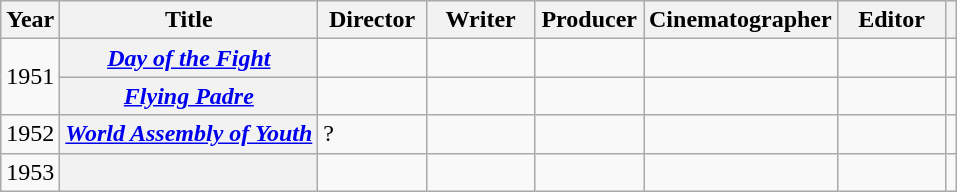<table class="wikitable plainrowheaders">
<tr>
<th scope="col">Year</th>
<th scope="col">Title</th>
<th scope="col" width=65>Director</th>
<th scope="col" width=65>Writer</th>
<th scope="col" width=65>Producer</th>
<th scope="col" width=65>Cinematographer</th>
<th scope="col" width=65>Editor</th>
<th scope="col"></th>
</tr>
<tr>
<td rowspan=2>1951</td>
<th scope="row"><em><a href='#'>Day of the Fight</a></em></th>
<td></td>
<td></td>
<td></td>
<td></td>
<td></td>
<td style="text-align:center;"></td>
</tr>
<tr>
<th scope="row"><em><a href='#'>Flying Padre</a></em></th>
<td></td>
<td></td>
<td></td>
<td></td>
<td></td>
<td style="text-align:center;"></td>
</tr>
<tr>
<td>1952</td>
<th scope="row"><em><a href='#'>World Assembly of Youth</a></em></th>
<td>?</td>
<td></td>
<td></td>
<td></td>
<td></td>
<td></td>
</tr>
<tr>
<td>1953</td>
<th scope="row"><em></em></th>
<td></td>
<td></td>
<td></td>
<td></td>
<td></td>
<td style="text-align:center;"></td>
</tr>
</table>
